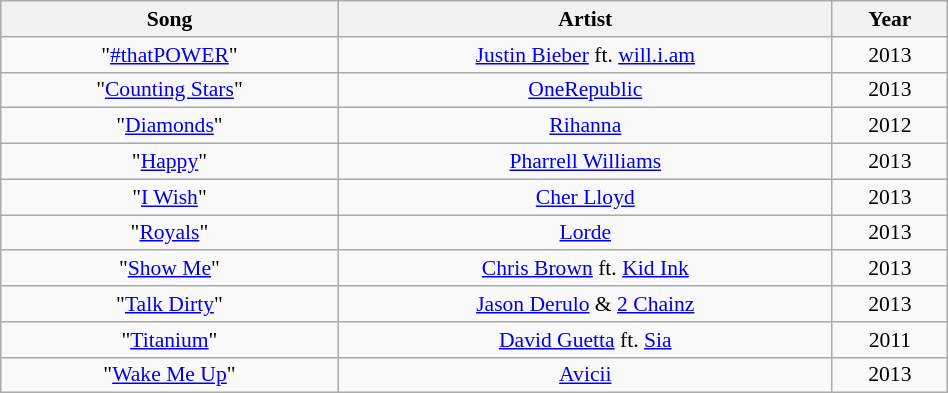<table class="wikitable sortable" style="border-collapse:collapse; font-size: 90%; text-align:center" width="50%">
<tr>
<th>Song</th>
<th>Artist</th>
<th>Year</th>
</tr>
<tr>
<td>"<a href='#'>#thatPOWER</a>"</td>
<td><a href='#'>Justin Bieber</a> ft. <a href='#'>will.i.am</a></td>
<td>2013</td>
</tr>
<tr>
<td>"<a href='#'>Counting Stars</a>"</td>
<td><a href='#'>OneRepublic</a></td>
<td>2013</td>
</tr>
<tr>
<td>"<a href='#'>Diamonds</a>"</td>
<td><a href='#'>Rihanna</a></td>
<td>2012</td>
</tr>
<tr>
<td>"<a href='#'>Happy</a>"</td>
<td><a href='#'>Pharrell Williams</a></td>
<td>2013</td>
</tr>
<tr>
<td>"<a href='#'>I Wish</a>"</td>
<td><a href='#'>Cher Lloyd</a></td>
<td>2013</td>
</tr>
<tr>
<td>"<a href='#'>Royals</a>"</td>
<td><a href='#'>Lorde</a></td>
<td>2013</td>
</tr>
<tr>
<td>"<a href='#'>Show Me</a>"</td>
<td><a href='#'>Chris Brown</a> ft. <a href='#'>Kid Ink</a></td>
<td>2013</td>
</tr>
<tr>
<td>"<a href='#'>Talk Dirty</a>"</td>
<td><a href='#'>Jason Derulo</a> & <a href='#'>2 Chainz</a></td>
<td>2013</td>
</tr>
<tr>
<td>"<a href='#'>Titanium</a>"</td>
<td><a href='#'>David Guetta</a> ft. <a href='#'>Sia</a></td>
<td>2011</td>
</tr>
<tr>
<td>"<a href='#'>Wake Me Up</a>"</td>
<td><a href='#'>Avicii</a></td>
<td>2013</td>
</tr>
</table>
